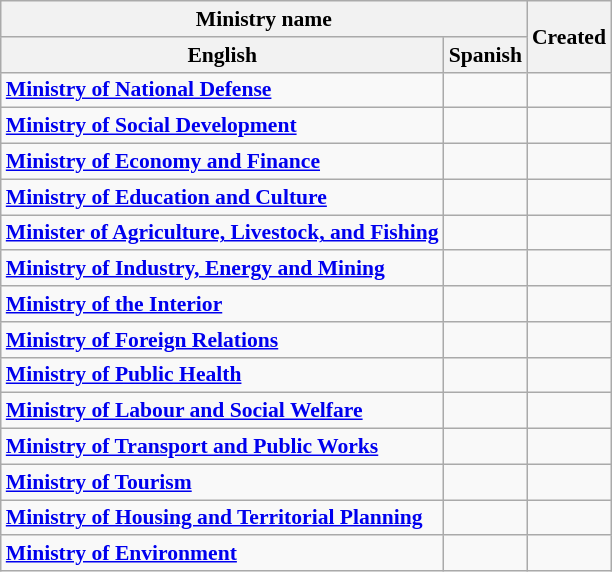<table class="wikitable" style="font-size:90%;">
<tr>
<th colspan="2">Ministry name</th>
<th rowspan="2">Created</th>
</tr>
<tr>
<th>English</th>
<th>Spanish</th>
</tr>
<tr>
<td><a href='#'><strong>Ministry of National Defense</strong></a></td>
<td></td>
<td></td>
</tr>
<tr>
<td><strong><a href='#'>Ministry of Social Development</a></strong></td>
<td></td>
<td></td>
</tr>
<tr>
<td><strong><a href='#'>Ministry of Economy and Finance</a></strong></td>
<td></td>
<td></td>
</tr>
<tr>
<td><strong><a href='#'>Ministry of Education and Culture</a></strong></td>
<td></td>
<td></td>
</tr>
<tr>
<td><strong><a href='#'>Minister of Agriculture, Livestock, and Fishing</a></strong></td>
<td></td>
<td></td>
</tr>
<tr>
<td><strong><a href='#'>Ministry of Industry, Energy and Mining</a></strong></td>
<td></td>
<td></td>
</tr>
<tr>
<td><strong><a href='#'>Ministry of the Interior</a></strong></td>
<td></td>
<td></td>
</tr>
<tr>
<td><strong><a href='#'>Ministry of Foreign Relations</a></strong></td>
<td></td>
<td></td>
</tr>
<tr>
<td><strong><a href='#'>Ministry of Public Health</a></strong></td>
<td></td>
<td></td>
</tr>
<tr>
<td><strong><a href='#'>Ministry of Labour and Social Welfare</a></strong></td>
<td></td>
<td></td>
</tr>
<tr>
<td><a href='#'><strong>Ministry of Transport and Public Works</strong></a></td>
<td></td>
<td></td>
</tr>
<tr>
<td><a href='#'><strong>Ministry of Tourism</strong></a></td>
<td></td>
<td></td>
</tr>
<tr>
<td><a href='#'><strong>Ministry of Housing and Territorial Planning</strong></a></td>
<td></td>
<td></td>
</tr>
<tr>
<td><a href='#'><strong>Ministry of Environment</strong></a></td>
<td></td>
<td></td>
</tr>
</table>
